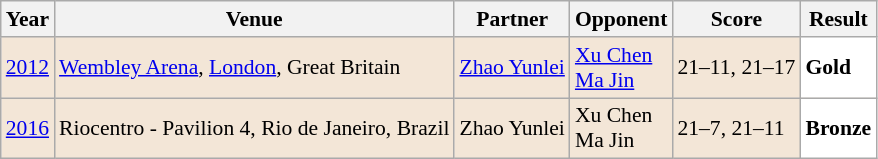<table class="sortable wikitable" style="font-size: 90%;">
<tr>
<th>Year</th>
<th>Venue</th>
<th>Partner</th>
<th>Opponent</th>
<th>Score</th>
<th>Result</th>
</tr>
<tr style="background:#F3E6D7">
<td align="center"><a href='#'>2012</a></td>
<td align="left"><a href='#'>Wembley Arena</a>, <a href='#'>London</a>, Great Britain</td>
<td align="left"> <a href='#'>Zhao Yunlei</a></td>
<td align="left"> <a href='#'>Xu Chen</a><br> <a href='#'>Ma Jin</a></td>
<td align="left">21–11, 21–17</td>
<td style="text-align:left; background:white"> <strong>Gold</strong></td>
</tr>
<tr style="background:#F3E6D7">
<td align="center"><a href='#'>2016</a></td>
<td align="left">Riocentro - Pavilion 4, Rio de Janeiro, Brazil</td>
<td align="left"> Zhao Yunlei</td>
<td align="left"> Xu Chen<br> Ma Jin</td>
<td align="left">21–7, 21–11</td>
<td style="text-align:left; background:white"> <strong>Bronze</strong></td>
</tr>
</table>
